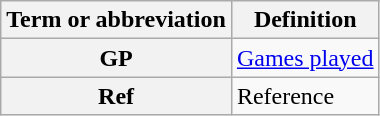<table class="wikitable">
<tr>
<th scope="col">Term or abbreviation</th>
<th scope="col">Definition</th>
</tr>
<tr>
<th scope="row">GP</th>
<td><a href='#'>Games played</a></td>
</tr>
<tr>
<th scope="row">Ref</th>
<td>Reference</td>
</tr>
</table>
